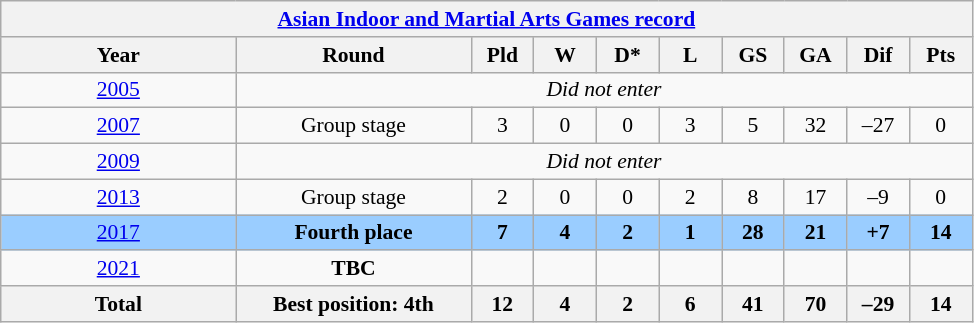<table class="wikitable" style="text-align: center;font-size:90%;">
<tr>
<th colspan=10><a href='#'>Asian Indoor and Martial Arts Games record</a></th>
</tr>
<tr>
<th width=150>Year</th>
<th width=150>Round</th>
<th width=35>Pld</th>
<th width=35>W</th>
<th width=35>D*</th>
<th width=35>L</th>
<th width=35>GS</th>
<th width=35>GA</th>
<th width=35>Dif</th>
<th width=35>Pts</th>
</tr>
<tr>
<td> <a href='#'>2005</a></td>
<td colspan=9><em>Did not enter</em></td>
</tr>
<tr>
<td> <a href='#'>2007</a></td>
<td>Group stage</td>
<td>3</td>
<td>0</td>
<td>0</td>
<td>3</td>
<td>5</td>
<td>32</td>
<td>–27</td>
<td>0</td>
</tr>
<tr>
<td> <a href='#'>2009</a></td>
<td colspan=9><em>Did not enter</em></td>
</tr>
<tr>
<td> <a href='#'>2013</a></td>
<td>Group stage</td>
<td>2</td>
<td>0</td>
<td>0</td>
<td>2</td>
<td>8</td>
<td>17</td>
<td>–9</td>
<td>0</td>
</tr>
<tr bgcolor=#9acdff>
<td> <a href='#'>2017</a></td>
<td><strong>Fourth place</strong></td>
<td><strong>7</strong></td>
<td><strong>4</strong></td>
<td><strong>2</strong></td>
<td><strong>1</strong></td>
<td><strong>28</strong></td>
<td><strong>21</strong></td>
<td><strong>+7</strong></td>
<td><strong>14</strong></td>
</tr>
<tr>
<td> <a href='#'>2021</a></td>
<td><strong>TBC</strong></td>
<td></td>
<td></td>
<td></td>
<td></td>
<td></td>
<td></td>
<td></td>
<td></td>
</tr>
<tr>
<th>Total</th>
<th>Best position: 4th</th>
<th>12</th>
<th>4</th>
<th>2</th>
<th>6</th>
<th>41</th>
<th>70</th>
<th>–29</th>
<th>14</th>
</tr>
</table>
